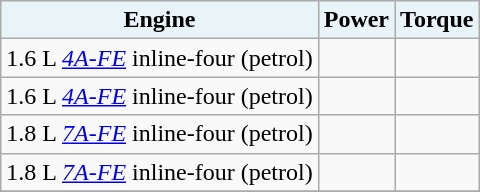<table class="wikitable" style="float:left; margin-left:1em;">
<tr>
<th style="background:#e8f4f8;">Engine</th>
<th style="background:#e8f4f8;">Power</th>
<th style="background:#e8f4f8;">Torque</th>
</tr>
<tr>
<td>1.6 L <em><a href='#'>4A-FE</a></em> inline-four (petrol)</td>
<td></td>
<td></td>
</tr>
<tr>
<td>1.6 L <em><a href='#'>4A-FE</a></em> inline-four (petrol)</td>
<td></td>
<td></td>
</tr>
<tr>
<td>1.8 L <em><a href='#'>7A-FE</a></em> inline-four (petrol)</td>
<td></td>
<td></td>
</tr>
<tr>
<td>1.8 L <em><a href='#'>7A-FE</a></em> inline-four (petrol)</td>
<td></td>
<td></td>
</tr>
<tr>
</tr>
</table>
